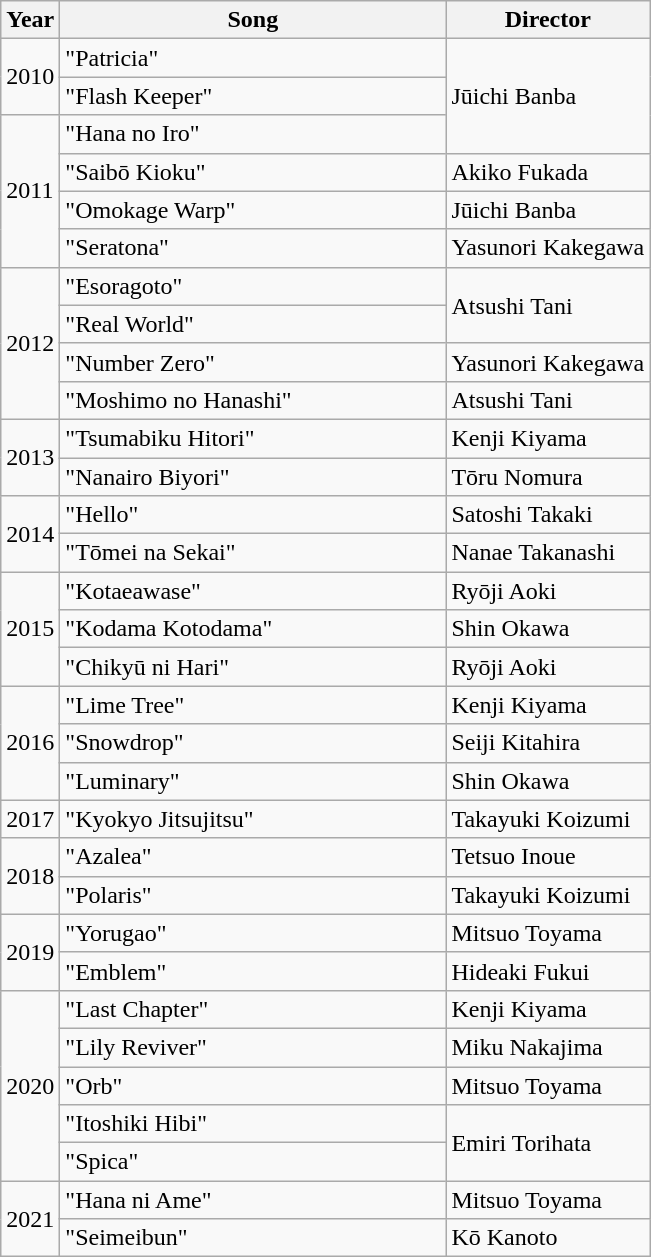<table class="wikitable">
<tr>
<th>Year</th>
<th width="250">Song</th>
<th>Director</th>
</tr>
<tr>
<td rowspan="2">2010</td>
<td>"Patricia"</td>
<td rowspan="3">Jūichi Banba</td>
</tr>
<tr>
<td>"Flash Keeper"</td>
</tr>
<tr>
<td rowspan="4">2011</td>
<td>"Hana no Iro"</td>
</tr>
<tr>
<td>"Saibō Kioku"</td>
<td>Akiko Fukada</td>
</tr>
<tr>
<td>"Omokage Warp"</td>
<td>Jūichi Banba</td>
</tr>
<tr>
<td>"Seratona"</td>
<td>Yasunori Kakegawa</td>
</tr>
<tr>
<td rowspan="4">2012</td>
<td>"Esoragoto"</td>
<td rowspan="2">Atsushi Tani</td>
</tr>
<tr>
<td>"Real World"</td>
</tr>
<tr>
<td>"Number Zero"</td>
<td>Yasunori Kakegawa</td>
</tr>
<tr>
<td>"Moshimo no Hanashi"</td>
<td>Atsushi Tani</td>
</tr>
<tr>
<td rowspan="2">2013</td>
<td>"Tsumabiku Hitori"</td>
<td>Kenji Kiyama</td>
</tr>
<tr>
<td>"Nanairo Biyori"</td>
<td>Tōru Nomura</td>
</tr>
<tr>
<td rowspan="2">2014</td>
<td>"Hello"</td>
<td>Satoshi Takaki</td>
</tr>
<tr>
<td>"Tōmei na Sekai"</td>
<td>Nanae Takanashi</td>
</tr>
<tr>
<td rowspan="3">2015</td>
<td>"Kotaeawase"</td>
<td>Ryōji Aoki</td>
</tr>
<tr>
<td>"Kodama Kotodama"</td>
<td>Shin Okawa</td>
</tr>
<tr>
<td>"Chikyū ni Hari"</td>
<td>Ryōji Aoki</td>
</tr>
<tr>
<td rowspan="3">2016</td>
<td>"Lime Tree"</td>
<td>Kenji Kiyama</td>
</tr>
<tr>
<td>"Snowdrop"</td>
<td>Seiji Kitahira</td>
</tr>
<tr>
<td>"Luminary"</td>
<td>Shin Okawa</td>
</tr>
<tr>
<td>2017</td>
<td>"Kyokyo Jitsujitsu"</td>
<td>Takayuki Koizumi</td>
</tr>
<tr>
<td rowspan="2">2018</td>
<td>"Azalea"</td>
<td>Tetsuo Inoue</td>
</tr>
<tr>
<td>"Polaris"</td>
<td>Takayuki Koizumi</td>
</tr>
<tr>
<td rowspan="2">2019</td>
<td>"Yorugao"</td>
<td>Mitsuo Toyama</td>
</tr>
<tr>
<td>"Emblem"</td>
<td>Hideaki Fukui</td>
</tr>
<tr>
<td rowspan="5">2020</td>
<td>"Last Chapter"</td>
<td>Kenji Kiyama</td>
</tr>
<tr>
<td>"Lily Reviver"</td>
<td>Miku Nakajima</td>
</tr>
<tr>
<td>"Orb"</td>
<td>Mitsuo Toyama</td>
</tr>
<tr>
<td>"Itoshiki Hibi"</td>
<td rowspan="2">Emiri Torihata</td>
</tr>
<tr>
<td>"Spica"</td>
</tr>
<tr>
<td rowspan="2">2021</td>
<td>"Hana ni Ame"</td>
<td>Mitsuo Toyama</td>
</tr>
<tr>
<td>"Seimeibun"</td>
<td>Kō Kanoto</td>
</tr>
</table>
